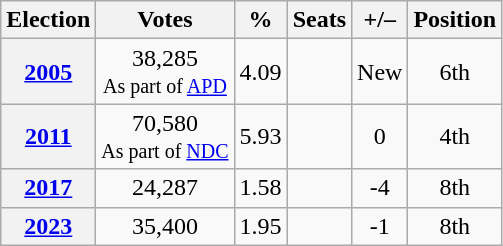<table class=wikitable style=text-align:center>
<tr>
<th><strong>Election</strong></th>
<th><strong>Votes</strong></th>
<th><strong>%</strong></th>
<th><strong>Seats</strong></th>
<th><strong>+/–</strong></th>
<th><strong>Position</strong></th>
</tr>
<tr>
<th><a href='#'>2005</a></th>
<td>38,285<br><small>As part of <a href='#'>APD</a></small></td>
<td>4.09</td>
<td></td>
<td>New</td>
<td> 6th</td>
</tr>
<tr>
<th><a href='#'>2011</a></th>
<td>70,580<br><small>As part of <a href='#'>NDC</a></small></td>
<td>5.93</td>
<td></td>
<td>0</td>
<td> 4th</td>
</tr>
<tr>
<th><a href='#'>2017</a></th>
<td>24,287</td>
<td>1.58</td>
<td></td>
<td>-4</td>
<td> 8th</td>
</tr>
<tr>
<th><a href='#'>2023</a></th>
<td>35,400</td>
<td>1.95</td>
<td></td>
<td>-1</td>
<td> 8th</td>
</tr>
</table>
